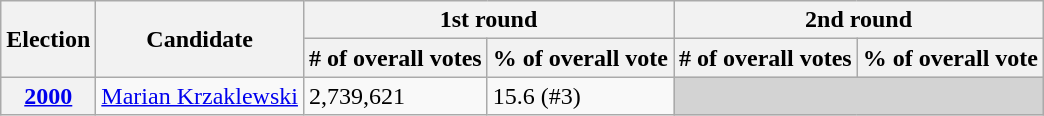<table class="wikitable">
<tr>
<th rowspan="2">Election</th>
<th rowspan="2">Candidate</th>
<th colspan="2">1st round</th>
<th colspan="2">2nd round</th>
</tr>
<tr>
<th># of overall votes</th>
<th>% of overall vote</th>
<th># of overall votes</th>
<th>% of overall vote</th>
</tr>
<tr>
<th><a href='#'>2000</a></th>
<td><a href='#'>Marian Krzaklewski</a></td>
<td>2,739,621</td>
<td>15.6 (#3)</td>
<td colspan="2" style="background:lightgrey;"></td>
</tr>
</table>
